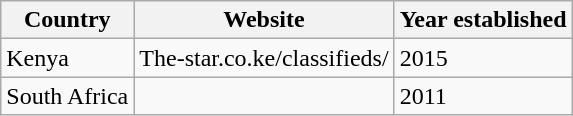<table class="wikitable">
<tr>
<th>Country</th>
<th>Website</th>
<th>Year established</th>
</tr>
<tr>
<td> Kenya</td>
<td>The-star.co.ke/classifieds/</td>
<td>2015</td>
</tr>
<tr>
<td> South Africa</td>
<td></td>
<td>2011</td>
</tr>
</table>
